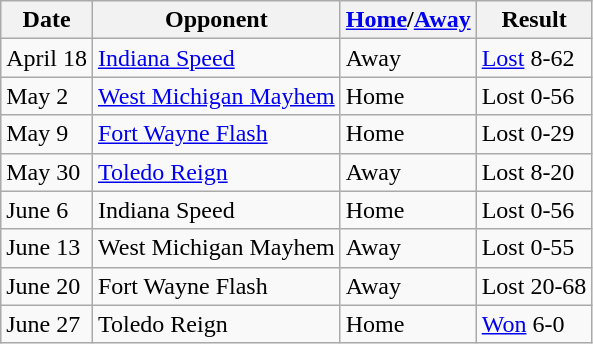<table class="wikitable">
<tr>
<th>Date</th>
<th>Opponent</th>
<th><a href='#'>Home</a>/<a href='#'>Away</a></th>
<th>Result</th>
</tr>
<tr>
<td>April 18</td>
<td><a href='#'>Indiana Speed</a></td>
<td>Away</td>
<td><a href='#'>Lost</a> 8-62</td>
</tr>
<tr>
<td>May 2</td>
<td><a href='#'>West Michigan Mayhem</a></td>
<td>Home</td>
<td>Lost 0-56</td>
</tr>
<tr>
<td>May 9</td>
<td><a href='#'>Fort Wayne Flash</a></td>
<td>Home</td>
<td>Lost 0-29</td>
</tr>
<tr>
<td>May 30</td>
<td><a href='#'>Toledo Reign</a></td>
<td>Away</td>
<td>Lost 8-20</td>
</tr>
<tr>
<td>June 6</td>
<td>Indiana Speed</td>
<td>Home</td>
<td>Lost 0-56</td>
</tr>
<tr>
<td>June 13</td>
<td>West Michigan Mayhem</td>
<td>Away</td>
<td>Lost 0-55</td>
</tr>
<tr>
<td>June 20</td>
<td>Fort Wayne Flash</td>
<td>Away</td>
<td>Lost 20-68</td>
</tr>
<tr>
<td>June 27</td>
<td>Toledo Reign</td>
<td>Home</td>
<td><a href='#'>Won</a> 6-0</td>
</tr>
</table>
